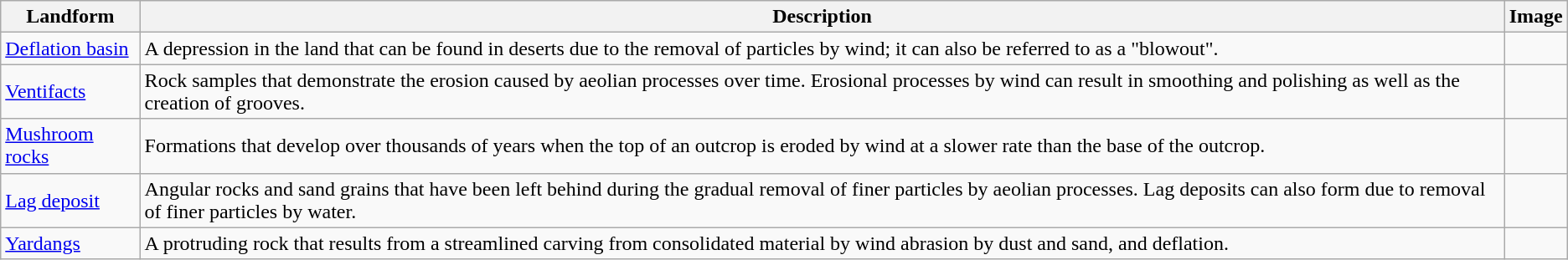<table class="wikitable">
<tr>
<th>Landform</th>
<th>Description</th>
<th>Image</th>
</tr>
<tr>
<td><a href='#'>Deflation basin</a></td>
<td>A depression in the land that can be found in deserts due to the removal of particles by wind; it can also be referred to as a "blowout".</td>
<td></td>
</tr>
<tr>
<td><a href='#'>Ventifacts</a></td>
<td>Rock samples that demonstrate the erosion caused by aeolian processes over time. Erosional processes by wind can result in smoothing and polishing as well as the creation of grooves.</td>
<td></td>
</tr>
<tr>
<td><a href='#'>Mushroom rocks</a></td>
<td>Formations that develop over thousands of years when the top of an outcrop is eroded by wind at a slower rate than the base of the outcrop.</td>
<td></td>
</tr>
<tr>
<td><a href='#'>Lag deposit</a></td>
<td>Angular rocks and sand grains that have been left behind during the gradual removal of finer particles by aeolian processes. Lag deposits can also form due to removal of finer particles by water.</td>
<td></td>
</tr>
<tr>
<td><a href='#'>Yardangs</a></td>
<td>A protruding rock that results from a streamlined carving from consolidated material by wind abrasion by dust and sand, and deflation.</td>
<td></td>
</tr>
</table>
